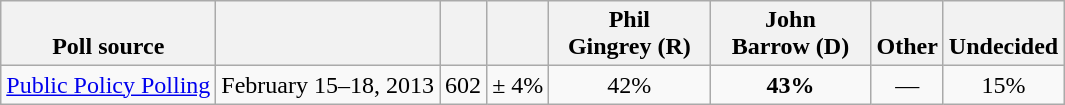<table class="wikitable" style="text-align:center">
<tr valign= bottom>
<th>Poll source</th>
<th></th>
<th></th>
<th></th>
<th style="width:100px;">Phil<br>Gingrey (R)</th>
<th style="width:100px;">John<br>Barrow (D)</th>
<th>Other</th>
<th>Undecided</th>
</tr>
<tr>
<td align=left><a href='#'>Public Policy Polling</a></td>
<td>February 15–18, 2013</td>
<td>602</td>
<td>± 4%</td>
<td>42%</td>
<td><strong>43%</strong></td>
<td>—</td>
<td>15%</td>
</tr>
</table>
